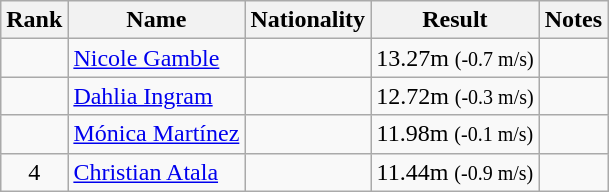<table class="wikitable sortable" style="text-align:center">
<tr>
<th>Rank</th>
<th>Name</th>
<th>Nationality</th>
<th>Result</th>
<th>Notes</th>
</tr>
<tr>
<td align=center></td>
<td align=left><a href='#'>Nicole Gamble</a></td>
<td align=left></td>
<td>13.27m <small>(-0.7 m/s)</small></td>
<td></td>
</tr>
<tr>
<td align=center></td>
<td align=left><a href='#'>Dahlia Ingram</a></td>
<td align=left></td>
<td>12.72m <small>(-0.3 m/s)</small></td>
<td></td>
</tr>
<tr>
<td align=center></td>
<td align=left><a href='#'>Mónica Martínez</a></td>
<td align=left></td>
<td>11.98m <small>(-0.1 m/s)</small></td>
<td></td>
</tr>
<tr>
<td align=center>4</td>
<td align=left><a href='#'>Christian Atala</a></td>
<td align=left></td>
<td>11.44m <small>(-0.9 m/s)</small></td>
<td></td>
</tr>
</table>
